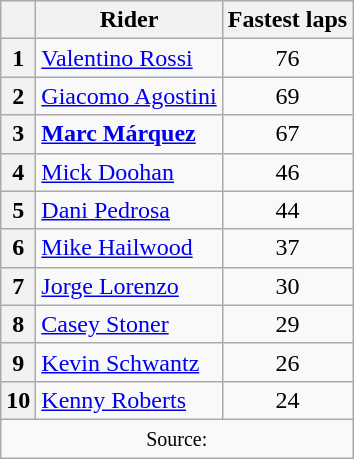<table class="wikitable" style="text-align:center">
<tr>
<th></th>
<th>Rider</th>
<th>Fastest laps</th>
</tr>
<tr>
<th>1</th>
<td align=left> <a href='#'>Valentino Rossi</a></td>
<td>76</td>
</tr>
<tr>
<th>2</th>
<td align=left> <a href='#'>Giacomo Agostini</a></td>
<td>69</td>
</tr>
<tr>
<th>3</th>
<td align=left> <strong><a href='#'>Marc Márquez</a></strong></td>
<td>67</td>
</tr>
<tr>
<th>4</th>
<td align=left> <a href='#'>Mick Doohan</a></td>
<td>46</td>
</tr>
<tr>
<th>5</th>
<td align=left> <a href='#'>Dani Pedrosa</a></td>
<td>44</td>
</tr>
<tr>
<th>6</th>
<td align=left> <a href='#'>Mike Hailwood</a></td>
<td>37</td>
</tr>
<tr>
<th>7</th>
<td align=left> <a href='#'>Jorge Lorenzo</a></td>
<td>30</td>
</tr>
<tr>
<th>8</th>
<td align=left> <a href='#'>Casey Stoner</a></td>
<td>29</td>
</tr>
<tr>
<th>9</th>
<td align=left> <a href='#'>Kevin Schwantz</a></td>
<td>26</td>
</tr>
<tr>
<th>10</th>
<td align=left> <a href='#'>Kenny Roberts</a></td>
<td>24</td>
</tr>
<tr>
<td colspan=3><small>Source:</small></td>
</tr>
</table>
